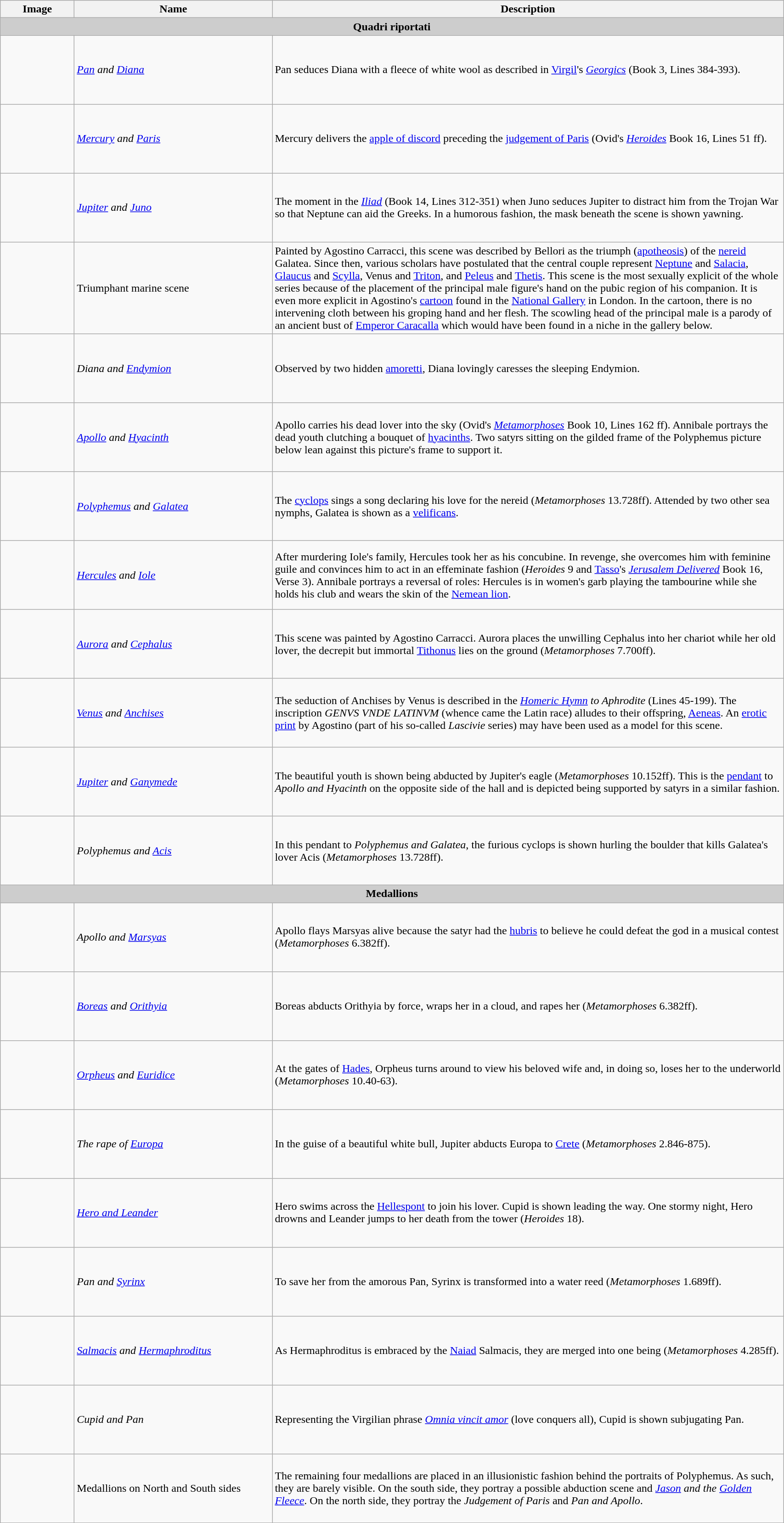<table class="wikitable" style="width: 90%">
<tr>
<th style="width: 100px;">Image</th>
<th style="width: 280px;">Name</th>
<th>Description</th>
</tr>
<tr style="text-align:center; background: #cdcdcd;">
<td colspan="3"><strong>Quadri riportati</strong></td>
</tr>
<tr style="height: 100px;">
<td></td>
<td><em><a href='#'>Pan</a> and <a href='#'>Diana</a></em></td>
<td>Pan seduces Diana with a fleece of white wool as described in <a href='#'>Virgil</a>'s <em><a href='#'>Georgics</a></em> (Book 3, Lines 384-393).</td>
</tr>
<tr style="height: 100px;">
<td></td>
<td><em><a href='#'>Mercury</a> and <a href='#'>Paris</a></em></td>
<td>Mercury delivers the <a href='#'>apple of discord</a> preceding the <a href='#'>judgement of Paris</a> (Ovid's <em><a href='#'>Heroides</a></em> Book 16, Lines 51 ff).</td>
</tr>
<tr style="height: 100px;">
<td></td>
<td><em><a href='#'>Jupiter</a> and <a href='#'>Juno</a></em></td>
<td>The moment in the <em><a href='#'>Iliad</a></em> (Book 14, Lines 312-351) when Juno seduces Jupiter to distract him from the Trojan War so that Neptune can aid the Greeks. In a humorous fashion, the mask beneath the scene is shown yawning.</td>
</tr>
<tr style="height: 100px;">
<td></td>
<td>Triumphant marine scene</td>
<td>Painted by Agostino Carracci, this scene was described by Bellori as the triumph (<a href='#'>apotheosis</a>) of the <a href='#'>nereid</a> Galatea. Since then, various scholars have postulated that the central couple represent <a href='#'>Neptune</a> and <a href='#'>Salacia</a>, <a href='#'>Glaucus</a> and <a href='#'>Scylla</a>, Venus and <a href='#'>Triton</a>, and <a href='#'>Peleus</a> and <a href='#'>Thetis</a>. This scene is the most sexually explicit of the whole series because of the placement of the principal male figure's hand on the pubic region of his companion. It is even more explicit in Agostino's <a href='#'>cartoon</a> found in the <a href='#'>National Gallery</a> in London. In the cartoon, there is no intervening cloth between his groping hand and her flesh. The scowling head of the principal male is a parody of an ancient bust of <a href='#'>Emperor Caracalla</a> which would have been found in a niche in the gallery below.</td>
</tr>
<tr style="height: 100px;">
<td></td>
<td><em>Diana and <a href='#'>Endymion</a></em></td>
<td>Observed by two hidden <a href='#'>amoretti</a>, Diana lovingly caresses the sleeping Endymion.</td>
</tr>
<tr style="height: 100px;">
<td></td>
<td><em><a href='#'>Apollo</a> and <a href='#'>Hyacinth</a></em></td>
<td>Apollo carries his dead lover into the sky (Ovid's <em><a href='#'>Metamorphoses</a></em> Book 10, Lines 162 ff). Annibale portrays the dead youth clutching a bouquet of <a href='#'>hyacinths</a>. Two satyrs sitting on the gilded frame of the Polyphemus picture below lean against this picture's frame to support it.</td>
</tr>
<tr style="height: 100px;">
<td></td>
<td><em><a href='#'>Polyphemus</a> and <a href='#'>Galatea</a></em></td>
<td>The <a href='#'>cyclops</a> sings a song declaring his love for the nereid (<em>Metamorphoses</em> 13.728ff). Attended by two other sea nymphs, Galatea is shown as a <a href='#'>velificans</a>.</td>
</tr>
<tr style="height: 100px;">
<td></td>
<td><em><a href='#'>Hercules</a> and <a href='#'>Iole</a></em></td>
<td>After murdering Iole's family, Hercules took her as his concubine. In revenge, she overcomes him with feminine guile and convinces him to act in an effeminate fashion (<em>Heroides</em> 9 and <a href='#'>Tasso</a>'s <em><a href='#'>Jerusalem Delivered</a></em> Book 16, Verse 3). Annibale portrays a reversal of roles: Hercules is in women's garb playing the tambourine while she holds his club and wears the skin of the <a href='#'>Nemean lion</a>.</td>
</tr>
<tr style="height: 100px;">
<td></td>
<td><em><a href='#'>Aurora</a> and <a href='#'>Cephalus</a></em></td>
<td>This scene was painted by Agostino Carracci. Aurora places the unwilling Cephalus into her chariot while her old lover, the decrepit but immortal <a href='#'>Tithonus</a> lies on the ground (<em>Metamorphoses</em> 7.700ff).</td>
</tr>
<tr style="height: 100px;">
<td></td>
<td><em><a href='#'>Venus</a> and <a href='#'>Anchises</a></em></td>
<td>The seduction of Anchises by Venus is described in the <em><a href='#'>Homeric Hymn</a> to Aphrodite</em> (Lines 45-199). The inscription <em>GENVS VNDE LATINVM</em> (whence came the Latin race) alludes to their offspring, <a href='#'>Aeneas</a>. An <a href='#'>erotic print</a> by Agostino (part of his so-called <em>Lascivie</em> series) may have been used as a model for this scene.</td>
</tr>
<tr style="height: 100px;">
<td></td>
<td><em><a href='#'>Jupiter</a> and <a href='#'>Ganymede</a></em></td>
<td>The beautiful youth is shown being abducted by Jupiter's eagle (<em>Metamorphoses</em> 10.152ff). This is the <a href='#'>pendant</a> to <em>Apollo and Hyacinth</em> on the opposite side of the hall and is depicted being supported by satyrs in a similar fashion.</td>
</tr>
<tr style="height: 100px;">
<td></td>
<td><em>Polyphemus and <a href='#'>Acis</a></em></td>
<td>In this pendant to <em>Polyphemus and Galatea</em>, the furious cyclops is shown hurling the boulder that kills Galatea's lover Acis (<em>Metamorphoses</em> 13.728ff).</td>
</tr>
<tr style="text-align:center; background: #cdcdcd;">
<td colspan="3"><strong>Medallions</strong></td>
</tr>
<tr style="height: 100px;">
<td></td>
<td><em>Apollo and <a href='#'>Marsyas</a></em></td>
<td>Apollo flays Marsyas alive because the satyr had the <a href='#'>hubris</a> to believe he could defeat the god in a musical contest (<em>Metamorphoses</em> 6.382ff).</td>
</tr>
<tr style="height: 100px;">
<td></td>
<td><em><a href='#'>Boreas</a> and <a href='#'>Orithyia</a></em></td>
<td>Boreas abducts Orithyia by force, wraps her in a cloud, and rapes her (<em>Metamorphoses</em> 6.382ff).</td>
</tr>
<tr style="height: 100px;">
<td></td>
<td><em><a href='#'>Orpheus</a> and <a href='#'>Euridice</a></em></td>
<td>At the gates of <a href='#'>Hades</a>, Orpheus turns around to view his beloved wife and, in doing so, loses her to the underworld (<em>Metamorphoses</em> 10.40-63).</td>
</tr>
<tr style="height: 100px;">
<td></td>
<td><em>The rape of <a href='#'>Europa</a></em></td>
<td>In the guise of a beautiful white bull, Jupiter abducts Europa to <a href='#'>Crete</a> (<em>Metamorphoses</em> 2.846-875).</td>
</tr>
<tr style="height: 100px;">
<td></td>
<td><em><a href='#'>Hero and Leander</a></em></td>
<td>Hero swims across the <a href='#'>Hellespont</a> to join his lover. Cupid is shown leading the way. One stormy night, Hero drowns and Leander jumps to her death from the tower (<em>Heroides</em> 18).</td>
</tr>
<tr style="height: 100px;">
<td></td>
<td><em>Pan and <a href='#'>Syrinx</a></em></td>
<td>To save her from the amorous Pan, Syrinx is transformed into a water reed (<em>Metamorphoses</em> 1.689ff).</td>
</tr>
<tr style="height: 100px;">
<td></td>
<td><em><a href='#'>Salmacis</a> and <a href='#'>Hermaphroditus</a></em></td>
<td>As Hermaphroditus is embraced by the <a href='#'>Naiad</a> Salmacis, they are merged into one being (<em>Metamorphoses</em> 4.285ff).</td>
</tr>
<tr style="height: 100px;">
<td></td>
<td><em>Cupid and Pan</em></td>
<td>Representing the Virgilian phrase <em><a href='#'>Omnia vincit amor</a></em> (love conquers all), Cupid is shown subjugating Pan.</td>
</tr>
<tr style="height: 100px;">
<td></td>
<td>Medallions on North and South sides</td>
<td>The remaining four medallions are placed in an illusionistic fashion behind the portraits of Polyphemus. As such, they are barely visible. On the south side, they portray a possible abduction scene and <em><a href='#'>Jason</a> and the <a href='#'>Golden Fleece</a></em>. On the north side, they portray the <em>Judgement of Paris</em> and <em>Pan and Apollo</em>.</td>
</tr>
</table>
